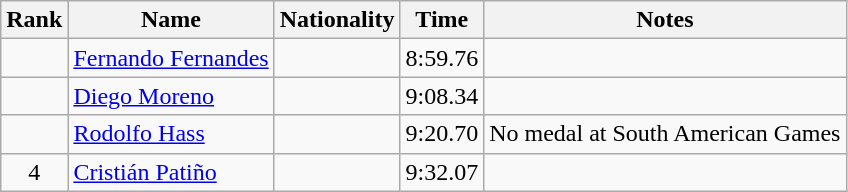<table class="wikitable sortable" style="text-align:center">
<tr>
<th>Rank</th>
<th>Name</th>
<th>Nationality</th>
<th>Time</th>
<th>Notes</th>
</tr>
<tr>
<td align=center></td>
<td align=left><a href='#'>Fernando Fernandes</a></td>
<td align=left></td>
<td>8:59.76</td>
<td></td>
</tr>
<tr>
<td align=center></td>
<td align=left><a href='#'>Diego Moreno</a></td>
<td align=left></td>
<td>9:08.34</td>
<td></td>
</tr>
<tr>
<td align=center></td>
<td align=left><a href='#'>Rodolfo Hass</a></td>
<td align=left></td>
<td>9:20.70</td>
<td>No medal at South American Games</td>
</tr>
<tr>
<td align=center>4</td>
<td align=left><a href='#'>Cristián Patiño</a></td>
<td align=left></td>
<td>9:32.07</td>
<td></td>
</tr>
</table>
